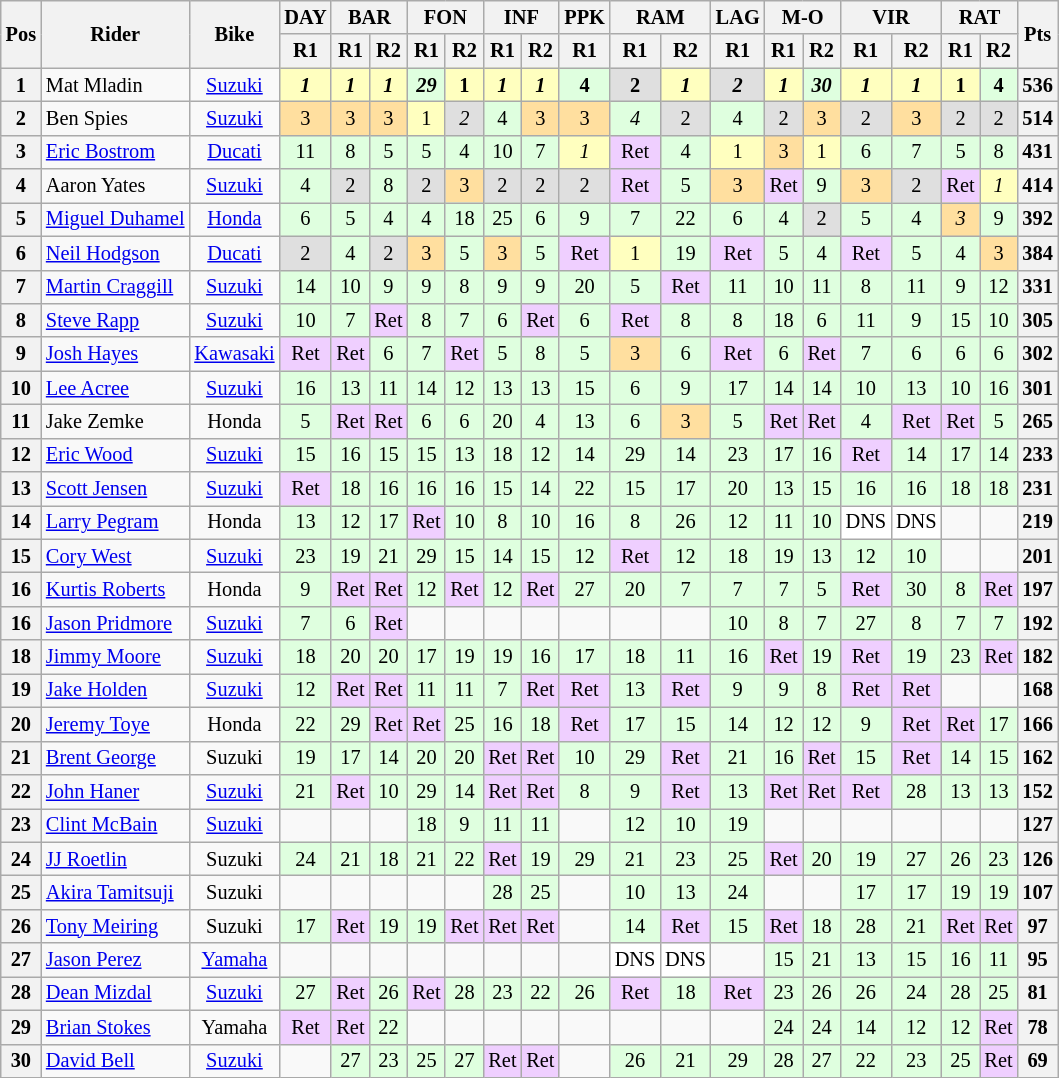<table class="wikitable" style="font-size: 85%; text-align: center">
<tr valign="top">
<th valign="middle" rowspan=2>Pos</th>
<th valign="middle" rowspan=2>Rider</th>
<th valign="middle" rowspan=2>Bike</th>
<th>DAY<br></th>
<th colspan=2>BAR<br></th>
<th colspan=2>FON<br></th>
<th colspan=2>INF<br></th>
<th>PPK<br></th>
<th colspan=2>RAM<br></th>
<th>LAG<br></th>
<th colspan=2>M-O<br></th>
<th colspan=2>VIR<br></th>
<th colspan=2>RAT<br></th>
<th valign="middle" rowspan=2>Pts</th>
</tr>
<tr>
<th>R1</th>
<th>R1</th>
<th>R2</th>
<th>R1</th>
<th>R2</th>
<th>R1</th>
<th>R2</th>
<th>R1</th>
<th>R1</th>
<th>R2</th>
<th>R1</th>
<th>R1</th>
<th>R2</th>
<th>R1</th>
<th>R2</th>
<th>R1</th>
<th>R2</th>
</tr>
<tr>
<th>1</th>
<td align="left"> Mat Mladin</td>
<td><a href='#'>Suzuki</a></td>
<td style="background:#ffffbf;"><strong><em>1</em></strong></td>
<td style="background:#ffffbf;"><strong><em>1</em></strong></td>
<td style="background:#ffffbf;"><strong><em>1</em></strong></td>
<td style="background:#dfffdf;"><strong><em>29</em></strong></td>
<td style="background:#ffffbf;"><strong>1</strong></td>
<td style="background:#ffffbf;"><strong><em>1</em></strong></td>
<td style="background:#ffffbf;"><strong><em>1</em></strong></td>
<td style="background:#dfffdf;"><strong>4</strong></td>
<td style="background:#dfdfdf;"><strong>2</strong></td>
<td style="background:#ffffbf;"><strong><em>1</em></strong></td>
<td style="background:#dfdfdf;"><strong><em>2</em></strong></td>
<td style="background:#ffffbf;"><strong><em>1</em></strong></td>
<td style="background:#dfffdf;"><strong><em>30</em></strong></td>
<td style="background:#ffffbf;"><strong><em>1</em></strong></td>
<td style="background:#ffffbf;"><strong><em>1</em></strong></td>
<td style="background:#ffffbf;"><strong>1</strong></td>
<td style="background:#dfffdf;"><strong>4</strong></td>
<th>536</th>
</tr>
<tr>
<th>2</th>
<td align="left"> Ben Spies</td>
<td><a href='#'>Suzuki</a></td>
<td style="background:#ffdf9f;">3</td>
<td style="background:#ffdf9f;">3</td>
<td style="background:#ffdf9f;">3</td>
<td style="background:#ffffbf;">1</td>
<td style="background:#dfdfdf;"><em>2</em></td>
<td style="background:#dfffdf;">4</td>
<td style="background:#ffdf9f;">3</td>
<td style="background:#ffdf9f;">3</td>
<td style="background:#dfffdf;"><em>4</em></td>
<td style="background:#dfdfdf;">2</td>
<td style="background:#dfffdf;">4</td>
<td style="background:#dfdfdf;">2</td>
<td style="background:#ffdf9f;">3</td>
<td style="background:#dfdfdf;">2</td>
<td style="background:#ffdf9f;">3</td>
<td style="background:#dfdfdf;">2</td>
<td style="background:#dfdfdf;">2</td>
<th>514</th>
</tr>
<tr>
<th>3</th>
<td align="left"> <a href='#'>Eric Bostrom</a></td>
<td><a href='#'>Ducati</a></td>
<td style="background:#dfffdf;">11</td>
<td style="background:#dfffdf;">8</td>
<td style="background:#dfffdf;">5</td>
<td style="background:#dfffdf;">5</td>
<td style="background:#dfffdf;">4</td>
<td style="background:#dfffdf;">10</td>
<td style="background:#dfffdf;">7</td>
<td style="background:#ffffbf;"><em>1</em></td>
<td style="background:#efcfff;">Ret</td>
<td style="background:#dfffdf;">4</td>
<td style="background:#ffffbf;">1</td>
<td style="background:#ffdf9f;">3</td>
<td style="background:#ffffbf;">1</td>
<td style="background:#dfffdf;">6</td>
<td style="background:#dfffdf;">7</td>
<td style="background:#dfffdf;">5</td>
<td style="background:#dfffdf;">8</td>
<th>431</th>
</tr>
<tr>
<th>4</th>
<td align="left"> Aaron Yates</td>
<td><a href='#'>Suzuki</a></td>
<td style="background:#dfffdf;">4</td>
<td style="background:#dfdfdf;">2</td>
<td style="background:#dfffdf;">8</td>
<td style="background:#dfdfdf;">2</td>
<td style="background:#ffdf9f;">3</td>
<td style="background:#dfdfdf;">2</td>
<td style="background:#dfdfdf;">2</td>
<td style="background:#dfdfdf;">2</td>
<td style="background:#efcfff;">Ret</td>
<td style="background:#dfffdf;">5</td>
<td style="background:#ffdf9f;">3</td>
<td style="background:#efcfff;">Ret</td>
<td style="background:#dfffdf;">9</td>
<td style="background:#ffdf9f;">3</td>
<td style="background:#dfdfdf;">2</td>
<td style="background:#efcfff;">Ret</td>
<td style="background:#ffffbf;"><em>1</em></td>
<th>414</th>
</tr>
<tr>
<th>5</th>
<td align="left"> <a href='#'>Miguel Duhamel</a></td>
<td><a href='#'>Honda</a></td>
<td style="background:#dfffdf;">6</td>
<td style="background:#dfffdf;">5</td>
<td style="background:#dfffdf;">4</td>
<td style="background:#dfffdf;">4</td>
<td style="background:#dfffdf;">18</td>
<td style="background:#dfffdf;">25</td>
<td style="background:#dfffdf;">6</td>
<td style="background:#dfffdf;">9</td>
<td style="background:#dfffdf;">7</td>
<td style="background:#dfffdf;">22</td>
<td style="background:#dfffdf;">6</td>
<td style="background:#dfffdf;">4</td>
<td style="background:#dfdfdf;">2</td>
<td style="background:#dfffdf;">5</td>
<td style="background:#dfffdf;">4</td>
<td style="background:#ffdf9f;"><em>3</em></td>
<td style="background:#dfffdf;">9</td>
<th>392</th>
</tr>
<tr>
<th>6</th>
<td align="left"> <a href='#'>Neil Hodgson</a></td>
<td><a href='#'>Ducati</a></td>
<td style="background:#dfdfdf;">2</td>
<td style="background:#dfffdf;">4</td>
<td style="background:#dfdfdf;">2</td>
<td style="background:#ffdf9f;">3</td>
<td style="background:#dfffdf;">5</td>
<td style="background:#ffdf9f;">3</td>
<td style="background:#dfffdf;">5</td>
<td style="background:#efcfff;">Ret</td>
<td style="background:#ffffbf;">1</td>
<td style="background:#dfffdf;">19</td>
<td style="background:#efcfff;">Ret</td>
<td style="background:#dfffdf;">5</td>
<td style="background:#dfffdf;">4</td>
<td style="background:#efcfff;">Ret</td>
<td style="background:#dfffdf;">5</td>
<td style="background:#dfffdf;">4</td>
<td style="background:#ffdf9f;">3</td>
<th>384</th>
</tr>
<tr>
<th>7</th>
<td align="left"> <a href='#'>Martin Craggill</a></td>
<td><a href='#'>Suzuki</a></td>
<td style="background:#dfffdf;">14</td>
<td style="background:#dfffdf;">10</td>
<td style="background:#dfffdf;">9</td>
<td style="background:#dfffdf;">9</td>
<td style="background:#dfffdf;">8</td>
<td style="background:#dfffdf;">9</td>
<td style="background:#dfffdf;">9</td>
<td style="background:#dfffdf;">20</td>
<td style="background:#dfffdf;">5</td>
<td style="background:#efcfff;">Ret</td>
<td style="background:#dfffdf;">11</td>
<td style="background:#dfffdf;">10</td>
<td style="background:#dfffdf;">11</td>
<td style="background:#dfffdf;">8</td>
<td style="background:#dfffdf;">11</td>
<td style="background:#dfffdf;">9</td>
<td style="background:#dfffdf;">12</td>
<th>331</th>
</tr>
<tr>
<th>8</th>
<td align="left"> <a href='#'>Steve Rapp</a></td>
<td><a href='#'>Suzuki</a></td>
<td style="background:#dfffdf;">10</td>
<td style="background:#dfffdf;">7</td>
<td style="background:#efcfff;">Ret</td>
<td style="background:#dfffdf;">8</td>
<td style="background:#dfffdf;">7</td>
<td style="background:#dfffdf;">6</td>
<td style="background:#efcfff;">Ret</td>
<td style="background:#dfffdf;">6</td>
<td style="background:#efcfff;">Ret</td>
<td style="background:#dfffdf;">8</td>
<td style="background:#dfffdf;">8</td>
<td style="background:#dfffdf;">18</td>
<td style="background:#dfffdf;">6</td>
<td style="background:#dfffdf;">11</td>
<td style="background:#dfffdf;">9</td>
<td style="background:#dfffdf;">15</td>
<td style="background:#dfffdf;">10</td>
<th>305</th>
</tr>
<tr>
<th>9</th>
<td align="left"> <a href='#'>Josh Hayes</a></td>
<td><a href='#'>Kawasaki</a></td>
<td style="background:#efcfff;">Ret</td>
<td style="background:#efcfff;">Ret</td>
<td style="background:#dfffdf;">6</td>
<td style="background:#dfffdf;">7</td>
<td style="background:#efcfff;">Ret</td>
<td style="background:#dfffdf;">5</td>
<td style="background:#dfffdf;">8</td>
<td style="background:#dfffdf;">5</td>
<td style="background:#ffdf9f;">3</td>
<td style="background:#dfffdf;">6</td>
<td style="background:#efcfff;">Ret</td>
<td style="background:#dfffdf;">6</td>
<td style="background:#efcfff;">Ret</td>
<td style="background:#dfffdf;">7</td>
<td style="background:#dfffdf;">6</td>
<td style="background:#dfffdf;">6</td>
<td style="background:#dfffdf;">6</td>
<th>302</th>
</tr>
<tr>
<th>10</th>
<td align="left"> <a href='#'>Lee Acree</a></td>
<td><a href='#'>Suzuki</a></td>
<td style="background:#dfffdf;">16</td>
<td style="background:#dfffdf;">13</td>
<td style="background:#dfffdf;">11</td>
<td style="background:#dfffdf;">14</td>
<td style="background:#dfffdf;">12</td>
<td style="background:#dfffdf;">13</td>
<td style="background:#dfffdf;">13</td>
<td style="background:#dfffdf;">15</td>
<td style="background:#dfffdf;">6</td>
<td style="background:#dfffdf;">9</td>
<td style="background:#dfffdf;">17</td>
<td style="background:#dfffdf;">14</td>
<td style="background:#dfffdf;">14</td>
<td style="background:#dfffdf;">10</td>
<td style="background:#dfffdf;">13</td>
<td style="background:#dfffdf;">10</td>
<td style="background:#dfffdf;">16</td>
<th>301</th>
</tr>
<tr>
<th>11</th>
<td align="left"> Jake Zemke</td>
<td>Honda</td>
<td style="background:#dfffdf;">5</td>
<td style="background:#efcfff;">Ret</td>
<td style="background:#efcfff;">Ret</td>
<td style="background:#dfffdf;">6</td>
<td style="background:#dfffdf;">6</td>
<td style="background:#dfffdf;">20</td>
<td style="background:#dfffdf;">4</td>
<td style="background:#dfffdf;">13</td>
<td style="background:#dfffdf;">6</td>
<td style="background:#ffdf9f;">3</td>
<td style="background:#dfffdf;">5</td>
<td style="background:#efcfff;">Ret</td>
<td style="background:#efcfff;">Ret</td>
<td style="background:#dfffdf;">4</td>
<td style="background:#efcfff;">Ret</td>
<td style="background:#efcfff;">Ret</td>
<td style="background:#dfffdf;">5</td>
<th>265</th>
</tr>
<tr>
<th>12</th>
<td align="left"> <a href='#'>Eric Wood</a></td>
<td><a href='#'>Suzuki</a></td>
<td style="background:#dfffdf;">15</td>
<td style="background:#dfffdf;">16</td>
<td style="background:#dfffdf;">15</td>
<td style="background:#dfffdf;">15</td>
<td style="background:#dfffdf;">13</td>
<td style="background:#dfffdf;">18</td>
<td style="background:#dfffdf;">12</td>
<td style="background:#dfffdf;">14</td>
<td style="background:#dfffdf;">29</td>
<td style="background:#dfffdf;">14</td>
<td style="background:#dfffdf;">23</td>
<td style="background:#dfffdf;">17</td>
<td style="background:#dfffdf;">16</td>
<td style="background:#efcfff;">Ret</td>
<td style="background:#dfffdf;">14</td>
<td style="background:#dfffdf;">17</td>
<td style="background:#dfffdf;">14</td>
<th>233</th>
</tr>
<tr>
<th>13</th>
<td align="left"> <a href='#'>Scott Jensen</a></td>
<td><a href='#'>Suzuki</a></td>
<td style="background:#efcfff;">Ret</td>
<td style="background:#dfffdf;">18</td>
<td style="background:#dfffdf;">16</td>
<td style="background:#dfffdf;">16</td>
<td style="background:#dfffdf;">16</td>
<td style="background:#dfffdf;">15</td>
<td style="background:#dfffdf;">14</td>
<td style="background:#dfffdf;">22</td>
<td style="background:#dfffdf;">15</td>
<td style="background:#dfffdf;">17</td>
<td style="background:#dfffdf;">20</td>
<td style="background:#dfffdf;">13</td>
<td style="background:#dfffdf;">15</td>
<td style="background:#dfffdf;">16</td>
<td style="background:#dfffdf;">16</td>
<td style="background:#dfffdf;">18</td>
<td style="background:#dfffdf;">18</td>
<th>231</th>
</tr>
<tr>
<th>14</th>
<td align="left"> <a href='#'>Larry Pegram</a></td>
<td>Honda</td>
<td style="background:#dfffdf;">13</td>
<td style="background:#dfffdf;">12</td>
<td style="background:#dfffdf;">17</td>
<td style="background:#efcfff;">Ret</td>
<td style="background:#dfffdf;">10</td>
<td style="background:#dfffdf;">8</td>
<td style="background:#dfffdf;">10</td>
<td style="background:#dfffdf;">16</td>
<td style="background:#dfffdf;">8</td>
<td style="background:#dfffdf;">26</td>
<td style="background:#dfffdf;">12</td>
<td style="background:#dfffdf;">11</td>
<td style="background:#dfffdf;">10</td>
<td style="background:#ffffff;">DNS</td>
<td style="background:#ffffff;">DNS</td>
<td></td>
<td></td>
<th>219</th>
</tr>
<tr>
<th>15</th>
<td align="left"> <a href='#'>Cory West</a></td>
<td><a href='#'>Suzuki</a></td>
<td style="background:#dfffdf;">23</td>
<td style="background:#dfffdf;">19</td>
<td style="background:#dfffdf;">21</td>
<td style="background:#dfffdf;">29</td>
<td style="background:#dfffdf;">15</td>
<td style="background:#dfffdf;">14</td>
<td style="background:#dfffdf;">15</td>
<td style="background:#dfffdf;">12</td>
<td style="background:#efcfff;">Ret</td>
<td style="background:#dfffdf;">12</td>
<td style="background:#dfffdf;">18</td>
<td style="background:#dfffdf;">19</td>
<td style="background:#dfffdf;">13</td>
<td style="background:#dfffdf;">12</td>
<td style="background:#dfffdf;">10</td>
<td></td>
<td></td>
<th>201</th>
</tr>
<tr>
<th>16</th>
<td align="left"> <a href='#'>Kurtis Roberts</a></td>
<td>Honda</td>
<td style="background:#dfffdf;">9</td>
<td style="background:#efcfff;">Ret</td>
<td style="background:#efcfff;">Ret</td>
<td style="background:#dfffdf;">12</td>
<td style="background:#efcfff;">Ret</td>
<td style="background:#dfffdf;">12</td>
<td style="background:#efcfff;">Ret</td>
<td style="background:#dfffdf;">27</td>
<td style="background:#dfffdf;">20</td>
<td style="background:#dfffdf;">7</td>
<td style="background:#dfffdf;">7</td>
<td style="background:#dfffdf;">7</td>
<td style="background:#dfffdf;">5</td>
<td style="background:#efcfff;">Ret</td>
<td style="background:#dfffdf;">30</td>
<td style="background:#dfffdf;">8</td>
<td style="background:#efcfff;">Ret</td>
<th>197</th>
</tr>
<tr>
<th>16</th>
<td align="left"> <a href='#'>Jason Pridmore</a></td>
<td><a href='#'>Suzuki</a></td>
<td style="background:#dfffdf;">7</td>
<td style="background:#dfffdf;">6</td>
<td style="background:#efcfff;">Ret</td>
<td></td>
<td></td>
<td></td>
<td></td>
<td></td>
<td></td>
<td></td>
<td style="background:#dfffdf;">10</td>
<td style="background:#dfffdf;">8</td>
<td style="background:#dfffdf;">7</td>
<td style="background:#dfffdf;">27</td>
<td style="background:#dfffdf;">8</td>
<td style="background:#dfffdf;">7</td>
<td style="background:#dfffdf;">7</td>
<th>192</th>
</tr>
<tr>
<th>18</th>
<td align="left"> <a href='#'>Jimmy Moore</a></td>
<td><a href='#'>Suzuki</a></td>
<td style="background:#dfffdf;">18</td>
<td style="background:#dfffdf;">20</td>
<td style="background:#dfffdf;">20</td>
<td style="background:#dfffdf;">17</td>
<td style="background:#dfffdf;">19</td>
<td style="background:#dfffdf;">19</td>
<td style="background:#dfffdf;">16</td>
<td style="background:#dfffdf;">17</td>
<td style="background:#dfffdf;">18</td>
<td style="background:#dfffdf;">11</td>
<td style="background:#dfffdf;">16</td>
<td style="background:#efcfff;">Ret</td>
<td style="background:#dfffdf;">19</td>
<td style="background:#efcfff;">Ret</td>
<td style="background:#dfffdf;">19</td>
<td style="background:#dfffdf;">23</td>
<td style="background:#efcfff;">Ret</td>
<th>182</th>
</tr>
<tr>
<th>19</th>
<td align="left"> <a href='#'>Jake Holden</a></td>
<td><a href='#'>Suzuki</a></td>
<td style="background:#dfffdf;">12</td>
<td style="background:#efcfff;">Ret</td>
<td style="background:#efcfff;">Ret</td>
<td style="background:#dfffdf;">11</td>
<td style="background:#dfffdf;">11</td>
<td style="background:#dfffdf;">7</td>
<td style="background:#efcfff;">Ret</td>
<td style="background:#efcfff;">Ret</td>
<td style="background:#dfffdf;">13</td>
<td style="background:#efcfff;">Ret</td>
<td style="background:#dfffdf;">9</td>
<td style="background:#dfffdf;">9</td>
<td style="background:#dfffdf;">8</td>
<td style="background:#efcfff;">Ret</td>
<td style="background:#efcfff;">Ret</td>
<td></td>
<td></td>
<th>168</th>
</tr>
<tr>
<th>20</th>
<td align="left"> <a href='#'>Jeremy Toye</a></td>
<td>Honda</td>
<td style="background:#dfffdf;">22</td>
<td style="background:#dfffdf;">29</td>
<td style="background:#efcfff;">Ret</td>
<td style="background:#efcfff;">Ret</td>
<td style="background:#dfffdf;">25</td>
<td style="background:#dfffdf;">16</td>
<td style="background:#dfffdf;">18</td>
<td style="background:#efcfff;">Ret</td>
<td style="background:#dfffdf;">17</td>
<td style="background:#dfffdf;">15</td>
<td style="background:#dfffdf;">14</td>
<td style="background:#dfffdf;">12</td>
<td style="background:#dfffdf;">12</td>
<td style="background:#dfffdf;">9</td>
<td style="background:#efcfff;">Ret</td>
<td style="background:#efcfff;">Ret</td>
<td style="background:#dfffdf;">17</td>
<th>166</th>
</tr>
<tr>
<th>21</th>
<td align="left"> <a href='#'>Brent George</a></td>
<td>Suzuki</td>
<td style="background:#dfffdf;">19</td>
<td style="background:#dfffdf;">17</td>
<td style="background:#dfffdf;">14</td>
<td style="background:#dfffdf;">20</td>
<td style="background:#dfffdf;">20</td>
<td style="background:#efcfff;">Ret</td>
<td style="background:#efcfff;">Ret</td>
<td style="background:#dfffdf;">10</td>
<td style="background:#dfffdf;">29</td>
<td style="background:#efcfff;">Ret</td>
<td style="background:#dfffdf;">21</td>
<td style="background:#dfffdf;">16</td>
<td style="background:#efcfff;">Ret</td>
<td style="background:#dfffdf;">15</td>
<td style="background:#efcfff;">Ret</td>
<td style="background:#dfffdf;">14</td>
<td style="background:#dfffdf;">15</td>
<th>162</th>
</tr>
<tr>
<th>22</th>
<td align="left"> <a href='#'>John Haner</a></td>
<td><a href='#'>Suzuki</a></td>
<td style="background:#dfffdf;">21</td>
<td style="background:#efcfff;">Ret</td>
<td style="background:#dfffdf;">10</td>
<td style="background:#dfffdf;">29</td>
<td style="background:#dfffdf;">14</td>
<td style="background:#efcfff;">Ret</td>
<td style="background:#efcfff;">Ret</td>
<td style="background:#dfffdf;">8</td>
<td style="background:#dfffdf;">9</td>
<td style="background:#efcfff;">Ret</td>
<td style="background:#dfffdf;">13</td>
<td style="background:#efcfff;">Ret</td>
<td style="background:#efcfff;">Ret</td>
<td style="background:#efcfff;">Ret</td>
<td style="background:#dfffdf;">28</td>
<td style="background:#dfffdf;">13</td>
<td style="background:#dfffdf;">13</td>
<th>152</th>
</tr>
<tr>
<th>23</th>
<td align="left"> <a href='#'>Clint McBain</a></td>
<td><a href='#'>Suzuki</a></td>
<td></td>
<td></td>
<td></td>
<td style="background:#dfffdf;">18</td>
<td style="background:#dfffdf;">9</td>
<td style="background:#dfffdf;">11</td>
<td style="background:#dfffdf;">11</td>
<td></td>
<td style="background:#dfffdf;">12</td>
<td style="background:#dfffdf;">10</td>
<td style="background:#dfffdf;">19</td>
<td></td>
<td></td>
<td></td>
<td></td>
<td></td>
<td></td>
<th>127</th>
</tr>
<tr>
<th>24</th>
<td align="left"> <a href='#'>JJ Roetlin</a></td>
<td>Suzuki</td>
<td style="background:#dfffdf;">24</td>
<td style="background:#dfffdf;">21</td>
<td style="background:#dfffdf;">18</td>
<td style="background:#dfffdf;">21</td>
<td style="background:#dfffdf;">22</td>
<td style="background:#efcfff;">Ret</td>
<td style="background:#dfffdf;">19</td>
<td style="background:#dfffdf;">29</td>
<td style="background:#dfffdf;">21</td>
<td style="background:#dfffdf;">23</td>
<td style="background:#dfffdf;">25</td>
<td style="background:#efcfff;">Ret</td>
<td style="background:#dfffdf;">20</td>
<td style="background:#dfffdf;">19</td>
<td style="background:#dfffdf;">27</td>
<td style="background:#dfffdf;">26</td>
<td style="background:#dfffdf;">23</td>
<th>126</th>
</tr>
<tr>
<th>25</th>
<td align="left"> <a href='#'>Akira Tamitsuji</a></td>
<td>Suzuki</td>
<td></td>
<td></td>
<td></td>
<td></td>
<td></td>
<td style="background:#dfffdf;">28</td>
<td style="background:#dfffdf;">25</td>
<td></td>
<td style="background:#dfffdf;">10</td>
<td style="background:#dfffdf;">13</td>
<td style="background:#dfffdf;">24</td>
<td></td>
<td></td>
<td style="background:#dfffdf;">17</td>
<td style="background:#dfffdf;">17</td>
<td style="background:#dfffdf;">19</td>
<td style="background:#dfffdf;">19</td>
<th>107</th>
</tr>
<tr>
<th>26</th>
<td align="left"> <a href='#'>Tony Meiring</a></td>
<td>Suzuki</td>
<td style="background:#dfffdf;">17</td>
<td style="background:#efcfff;">Ret</td>
<td style="background:#dfffdf;">19</td>
<td style="background:#dfffdf;">19</td>
<td style="background:#efcfff;">Ret</td>
<td style="background:#efcfff;">Ret</td>
<td style="background:#efcfff;">Ret</td>
<td></td>
<td style="background:#dfffdf;">14</td>
<td style="background:#efcfff;">Ret</td>
<td style="background:#dfffdf;">15</td>
<td style="background:#efcfff;">Ret</td>
<td style="background:#dfffdf;">18</td>
<td style="background:#dfffdf;">28</td>
<td style="background:#dfffdf;">21</td>
<td style="background:#efcfff;">Ret</td>
<td style="background:#efcfff;">Ret</td>
<th>97</th>
</tr>
<tr>
<th>27</th>
<td align="left"> <a href='#'>Jason Perez</a></td>
<td><a href='#'>Yamaha</a></td>
<td></td>
<td></td>
<td></td>
<td></td>
<td></td>
<td></td>
<td></td>
<td></td>
<td style="background:#ffffff;">DNS</td>
<td style="background:#ffffff;">DNS</td>
<td></td>
<td style="background:#dfffdf;">15</td>
<td style="background:#dfffdf;">21</td>
<td style="background:#dfffdf;">13</td>
<td style="background:#dfffdf;">15</td>
<td style="background:#dfffdf;">16</td>
<td style="background:#dfffdf;">11</td>
<th>95</th>
</tr>
<tr>
<th>28</th>
<td align="left"> <a href='#'>Dean Mizdal</a></td>
<td><a href='#'>Suzuki</a></td>
<td style="background:#dfffdf;">27</td>
<td style="background:#efcfff;">Ret</td>
<td style="background:#dfffdf;">26</td>
<td style="background:#efcfff;">Ret</td>
<td style="background:#dfffdf;">28</td>
<td style="background:#dfffdf;">23</td>
<td style="background:#dfffdf;">22</td>
<td style="background:#dfffdf;">26</td>
<td style="background:#efcfff;">Ret</td>
<td style="background:#dfffdf;">18</td>
<td style="background:#efcfff;">Ret</td>
<td style="background:#dfffdf;">23</td>
<td style="background:#dfffdf;">26</td>
<td style="background:#dfffdf;">26</td>
<td style="background:#dfffdf;">24</td>
<td style="background:#dfffdf;">28</td>
<td style="background:#dfffdf;">25</td>
<th>81</th>
</tr>
<tr>
<th>29</th>
<td align="left"> <a href='#'>Brian Stokes</a></td>
<td>Yamaha</td>
<td style="background:#efcfff;">Ret</td>
<td style="background:#efcfff;">Ret</td>
<td style="background:#dfffdf;">22</td>
<td></td>
<td></td>
<td></td>
<td></td>
<td></td>
<td></td>
<td></td>
<td></td>
<td style="background:#dfffdf;">24</td>
<td style="background:#dfffdf;">24</td>
<td style="background:#dfffdf;">14</td>
<td style="background:#dfffdf;">12</td>
<td style="background:#dfffdf;">12</td>
<td style="background:#efcfff;">Ret</td>
<th>78</th>
</tr>
<tr>
<th>30</th>
<td align="left"> <a href='#'>David Bell</a></td>
<td><a href='#'>Suzuki</a></td>
<td></td>
<td style="background:#dfffdf;">27</td>
<td style="background:#dfffdf;">23</td>
<td style="background:#dfffdf;">25</td>
<td style="background:#dfffdf;">27</td>
<td style="background:#efcfff;">Ret</td>
<td style="background:#efcfff;">Ret</td>
<td></td>
<td style="background:#dfffdf;">26</td>
<td style="background:#dfffdf;">21</td>
<td style="background:#dfffdf;">29</td>
<td style="background:#dfffdf;">28</td>
<td style="background:#dfffdf;">27</td>
<td style="background:#dfffdf;">22</td>
<td style="background:#dfffdf;">23</td>
<td style="background:#dfffdf;">25</td>
<td style="background:#efcfff;">Ret</td>
<th>69</th>
</tr>
</table>
